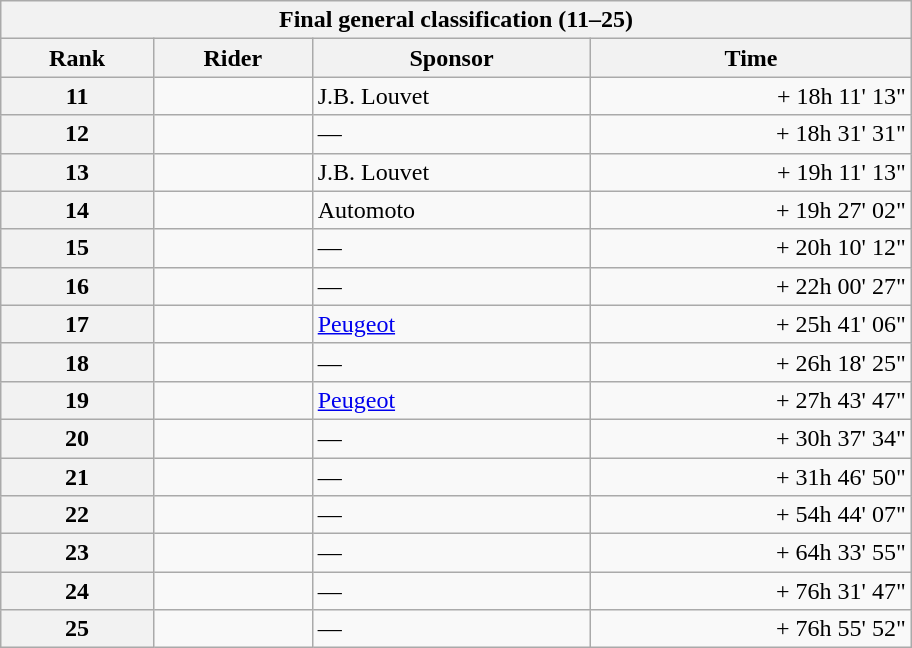<table class="collapsible collapsed wikitable noprint" style="width:38em;margin-top:-1px;">
<tr>
<th scope="col" colspan="4">Final general classification (11–25)</th>
</tr>
<tr>
<th scope="col">Rank</th>
<th scope="col">Rider</th>
<th scope="col">Sponsor</th>
<th scope="col">Time</th>
</tr>
<tr>
<th scope="col">11</th>
<td></td>
<td>J.B. Louvet</td>
<td style="text-align:right;">+ 18h 11' 13"</td>
</tr>
<tr>
<th scope="col">12</th>
<td></td>
<td>—</td>
<td style="text-align:right;">+ 18h 31' 31"</td>
</tr>
<tr>
<th scope="col">13</th>
<td></td>
<td>J.B. Louvet</td>
<td style="text-align:right;">+ 19h 11' 13"</td>
</tr>
<tr>
<th scope="col">14</th>
<td></td>
<td>Automoto</td>
<td style="text-align:right;">+ 19h 27' 02"</td>
</tr>
<tr>
<th scope="col">15</th>
<td></td>
<td>—</td>
<td style="text-align:right;">+ 20h 10' 12"</td>
</tr>
<tr>
<th scope="col">16</th>
<td></td>
<td>—</td>
<td style="text-align:right;">+ 22h 00' 27"</td>
</tr>
<tr>
<th scope="col">17</th>
<td></td>
<td><a href='#'>Peugeot</a></td>
<td style="text-align:right;">+ 25h 41' 06"</td>
</tr>
<tr>
<th scope="col">18</th>
<td></td>
<td>—</td>
<td style="text-align:right;">+ 26h 18' 25"</td>
</tr>
<tr>
<th scope="col">19</th>
<td></td>
<td><a href='#'>Peugeot</a></td>
<td style="text-align:right;">+ 27h 43' 47"</td>
</tr>
<tr>
<th scope="col">20</th>
<td></td>
<td>—</td>
<td style="text-align:right;">+ 30h 37' 34"</td>
</tr>
<tr>
<th scope="col">21</th>
<td></td>
<td>—</td>
<td style="text-align:right;">+ 31h 46' 50"</td>
</tr>
<tr>
<th scope="col">22</th>
<td></td>
<td>—</td>
<td style="text-align:right;">+ 54h 44' 07"</td>
</tr>
<tr>
<th scope="col">23</th>
<td></td>
<td>—</td>
<td style="text-align:right;">+ 64h 33' 55"</td>
</tr>
<tr>
<th scope="col">24</th>
<td></td>
<td>—</td>
<td style="text-align:right;">+ 76h 31' 47"</td>
</tr>
<tr>
<th scope="col">25</th>
<td></td>
<td>—</td>
<td style="text-align:right;">+ 76h 55' 52"</td>
</tr>
</table>
